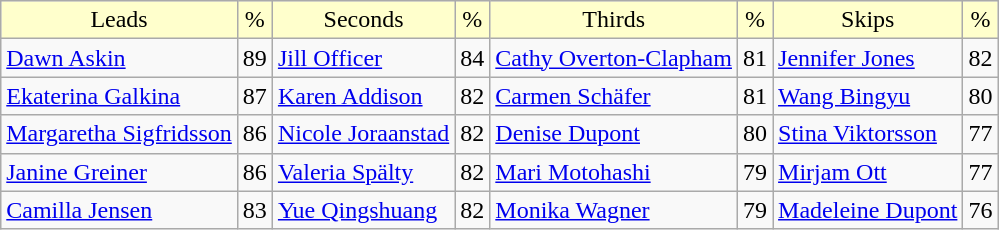<table class="wikitable">
<tr align=center bgcolor="#ffffcc">
<td>Leads</td>
<td>%</td>
<td>Seconds</td>
<td>%</td>
<td>Thirds</td>
<td>%</td>
<td>Skips</td>
<td>%</td>
</tr>
<tr>
<td> <a href='#'>Dawn Askin</a></td>
<td>89</td>
<td> <a href='#'>Jill Officer</a></td>
<td>84</td>
<td> <a href='#'>Cathy Overton-Clapham</a></td>
<td>81</td>
<td> <a href='#'>Jennifer Jones</a></td>
<td>82</td>
</tr>
<tr>
<td> <a href='#'>Ekaterina Galkina</a></td>
<td>87</td>
<td> <a href='#'>Karen Addison</a></td>
<td>82</td>
<td> <a href='#'>Carmen Schäfer</a></td>
<td>81</td>
<td> <a href='#'>Wang Bingyu</a></td>
<td>80</td>
</tr>
<tr>
<td> <a href='#'>Margaretha Sigfridsson</a></td>
<td>86</td>
<td> <a href='#'>Nicole Joraanstad</a></td>
<td>82</td>
<td> <a href='#'>Denise Dupont</a></td>
<td>80</td>
<td> <a href='#'>Stina Viktorsson</a></td>
<td>77</td>
</tr>
<tr>
<td> <a href='#'>Janine Greiner</a></td>
<td>86</td>
<td> <a href='#'>Valeria Spälty</a></td>
<td>82</td>
<td> <a href='#'>Mari Motohashi</a></td>
<td>79</td>
<td> <a href='#'>Mirjam Ott</a></td>
<td>77</td>
</tr>
<tr>
<td> <a href='#'>Camilla Jensen</a></td>
<td>83</td>
<td> <a href='#'>Yue Qingshuang</a></td>
<td>82</td>
<td> <a href='#'>Monika Wagner</a></td>
<td>79</td>
<td> <a href='#'>Madeleine Dupont</a></td>
<td>76</td>
</tr>
</table>
